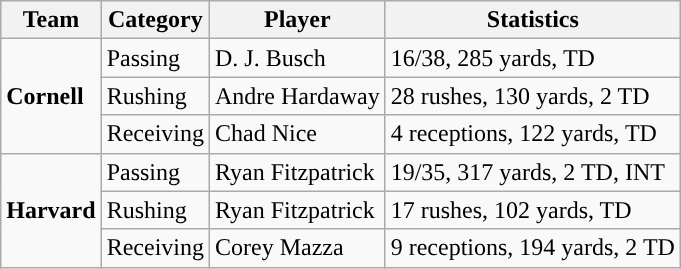<table class="wikitable" style="float: left;">
<tr>
<th>Team</th>
<th>Category</th>
<th>Player</th>
<th>Statistics</th>
</tr>
<tr>
<td rowspan=3><strong>Cornell</strong></td>
<td>Passing</td>
<td>D. J. Busch</td>
<td>16/38, 285 yards, TD</td>
</tr>
<tr>
<td>Rushing</td>
<td>Andre Hardaway</td>
<td>28 rushes, 130 yards, 2 TD</td>
</tr>
<tr>
<td>Receiving</td>
<td>Chad Nice</td>
<td>4 receptions, 122 yards, TD</td>
</tr>
<tr>
<td rowspan=3><strong>Harvard</strong></td>
<td>Passing</td>
<td>Ryan Fitzpatrick</td>
<td>19/35, 317 yards, 2 TD, INT</td>
</tr>
<tr>
<td>Rushing</td>
<td>Ryan Fitzpatrick</td>
<td>17 rushes, 102 yards, TD</td>
</tr>
<tr>
<td>Receiving</td>
<td>Corey Mazza</td>
<td>9 receptions, 194 yards, 2 TD</td>
</tr>
</table>
